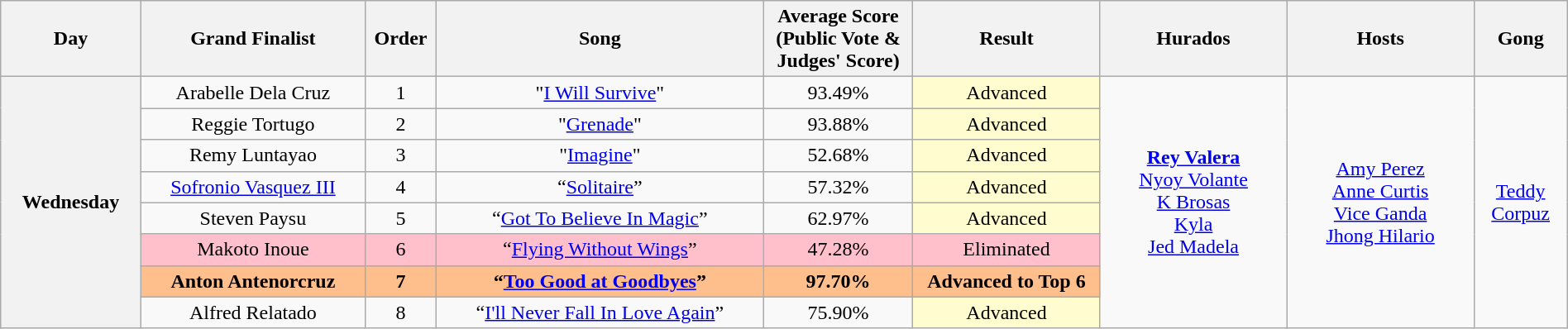<table class="wikitable" style="text-align:center;width:100%;">
<tr>
<th width="7.5%">Day</th>
<th width="12%">Grand Finalist</th>
<th width="03%">Order</th>
<th width="17.5%">Song</th>
<th width="08%">Average Score (Public Vote & Judges' Score)</th>
<th width="10%">Result</th>
<th width="10%">Hurados</th>
<th width="10%">Hosts</th>
<th width="05%">Gong</th>
</tr>
<tr>
<th rowspan="8">Wednesday<br></th>
<td>Arabelle Dela Cruz</td>
<td>1</td>
<td>"<a href='#'>I Will Survive</a>"</td>
<td>93.49%</td>
<td style="background-color:#fffdd0">Advanced</td>
<td rowspan="8"><strong><a href='#'>Rey Valera</a></strong><br><a href='#'>Nyoy Volante</a><br><a href='#'>K Brosas</a><br><a href='#'>Kyla</a><br><a href='#'>Jed Madela</a></td>
<td rowspan="8"><a href='#'>Amy Perez</a><br><a href='#'>Anne Curtis</a><br><a href='#'>Vice Ganda</a><br><a href='#'>Jhong Hilario</a></td>
<td rowspan="8"><a href='#'>Teddy Corpuz</a></td>
</tr>
<tr>
<td>Reggie Tortugo</td>
<td>2</td>
<td>"<a href='#'>Grenade</a>"</td>
<td>93.88%</td>
<td style="background-color:#fffdd0">Advanced</td>
</tr>
<tr>
<td>Remy Luntayao</td>
<td>3</td>
<td>"<a href='#'>Imagine</a>"</td>
<td>52.68%</td>
<td style="background-color:#fffdd0">Advanced</td>
</tr>
<tr>
<td><a href='#'>Sofronio Vasquez III</a></td>
<td>4</td>
<td>“<a href='#'>Solitaire</a>”</td>
<td>57.32%</td>
<td style="background-color:#fffdd0">Advanced</td>
</tr>
<tr>
<td>Steven Paysu</td>
<td>5</td>
<td>“<a href='#'>Got To Believe In Magic</a>”</td>
<td>62.97%</td>
<td style="background-color:#fffdd0">Advanced</td>
</tr>
<tr style="background-color:pink" |>
<td>Makoto Inoue</td>
<td>6</td>
<td>“<a href='#'>Flying Without Wings</a>”</td>
<td>47.28%</td>
<td>Eliminated</td>
</tr>
<tr style="background-color:#ffbf8c">
<td><strong>Anton Antenorcruz</strong></td>
<td><strong>7</strong></td>
<td><strong>“<a href='#'>Too Good at Goodbyes</a>”</strong></td>
<td><strong>97.70%</strong></td>
<td style="background-color:#____"><strong>Advanced to Top 6</strong></td>
</tr>
<tr>
<td>Alfred Relatado</td>
<td>8</td>
<td>“<a href='#'>I'll Never Fall In Love Again</a>”</td>
<td>75.90%</td>
<td style="background-color:#fffdd0">Advanced</td>
</tr>
</table>
